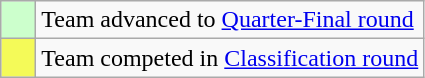<table class="wikitable">
<tr>
<td style="background: #ccffcc;">    </td>
<td>Team advanced to <a href='#'>Quarter-Final round</a></td>
</tr>
<tr>
<td style="background: #F4FA58;">    </td>
<td>Team competed in <a href='#'>Classification round</a></td>
</tr>
</table>
